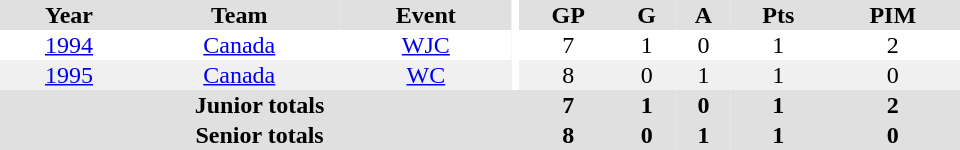<table border="0" cellpadding="1" cellspacing="0" ID="Table3" style="text-align:center; width:40em">
<tr bgcolor="#e0e0e0">
<th>Year</th>
<th>Team</th>
<th>Event</th>
<th rowspan="102" bgcolor="#ffffff"></th>
<th>GP</th>
<th>G</th>
<th>A</th>
<th>Pts</th>
<th>PIM</th>
</tr>
<tr>
<td><a href='#'>1994</a></td>
<td><a href='#'>Canada</a></td>
<td><a href='#'>WJC</a></td>
<td>7</td>
<td>1</td>
<td>0</td>
<td>1</td>
<td>2</td>
</tr>
<tr bgcolor="#f0f0f0">
<td><a href='#'>1995</a></td>
<td><a href='#'>Canada</a></td>
<td><a href='#'>WC</a></td>
<td>8</td>
<td>0</td>
<td>1</td>
<td>1</td>
<td>0</td>
</tr>
<tr bgcolor="#e0e0e0">
<th colspan="4">Junior totals</th>
<th>7</th>
<th>1</th>
<th>0</th>
<th>1</th>
<th>2</th>
</tr>
<tr bgcolor="#e0e0e0">
<th colspan="4">Senior totals</th>
<th>8</th>
<th>0</th>
<th>1</th>
<th>1</th>
<th>0</th>
</tr>
</table>
